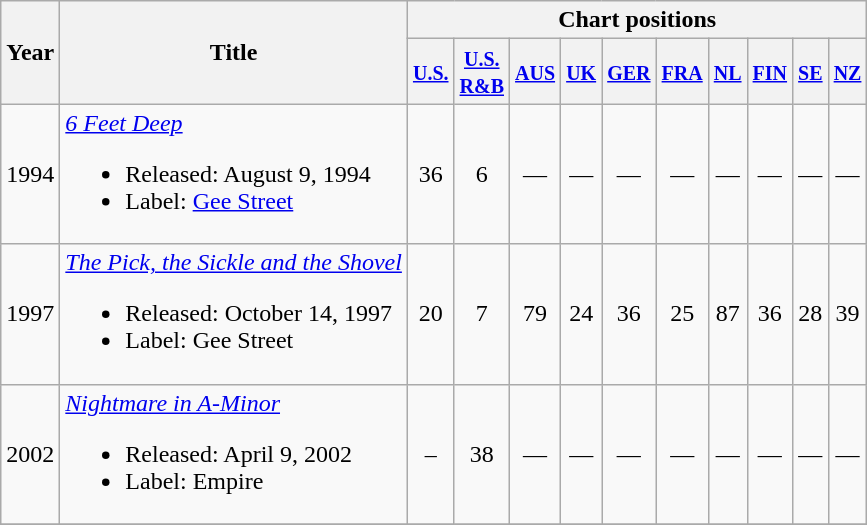<table class="wikitable">
<tr>
<th rowspan="2">Year</th>
<th rowspan="2">Title</th>
<th colspan="10">Chart positions</th>
</tr>
<tr>
<th><small><a href='#'>U.S.</a></small></th>
<th><small><a href='#'>U.S.<br>R&B</a></small></th>
<th><small><a href='#'>AUS</a></small><br></th>
<th><small><a href='#'>UK</a></small></th>
<th><small><a href='#'>GER</a></small></th>
<th><small><a href='#'>FRA</a></small></th>
<th><small><a href='#'>NL</a></small></th>
<th><small><a href='#'>FIN</a></small></th>
<th><small><a href='#'>SE</a></small></th>
<th><small><a href='#'>NZ</a></small></th>
</tr>
<tr>
<td>1994</td>
<td><em><a href='#'>6&nbsp;Feet Deep</a></em><br><ul><li>Released: August 9, 1994</li><li>Label: <a href='#'>Gee Street</a></li></ul></td>
<td style="text-align:center;">36</td>
<td style="text-align:center;">6</td>
<td style="text-align:center;">—</td>
<td style="text-align:center;">—</td>
<td style="text-align:center;">—</td>
<td style="text-align:center;">—</td>
<td style="text-align:center;">—</td>
<td style="text-align:center;">—</td>
<td style="text-align:center;">—</td>
<td style="text-align:center;">—</td>
</tr>
<tr>
<td>1997</td>
<td><em><a href='#'>The Pick, the Sickle and the Shovel</a></em><br><ul><li>Released: October 14, 1997</li><li>Label: Gee Street</li></ul></td>
<td style="text-align:center;">20</td>
<td style="text-align:center;">7</td>
<td style="text-align:center;">79</td>
<td style="text-align:center;">24</td>
<td style="text-align:center;">36</td>
<td style="text-align:center;">25</td>
<td style="text-align:center;">87</td>
<td style="text-align:center;">36</td>
<td style="text-align:center;">28</td>
<td style="text-align:center;">39</td>
</tr>
<tr>
<td>2002</td>
<td><em><a href='#'>Nightmare in A-Minor</a></em><br><ul><li>Released: April 9, 2002</li><li>Label: Empire</li></ul></td>
<td style="text-align:center;">–</td>
<td style="text-align:center;">38</td>
<td style="text-align:center;">—</td>
<td style="text-align:center;">—</td>
<td style="text-align:center;">—</td>
<td style="text-align:center;">—</td>
<td style="text-align:center;">—</td>
<td style="text-align:center;">—</td>
<td style="text-align:center;">—</td>
<td style="text-align:center;">—</td>
</tr>
<tr>
</tr>
</table>
